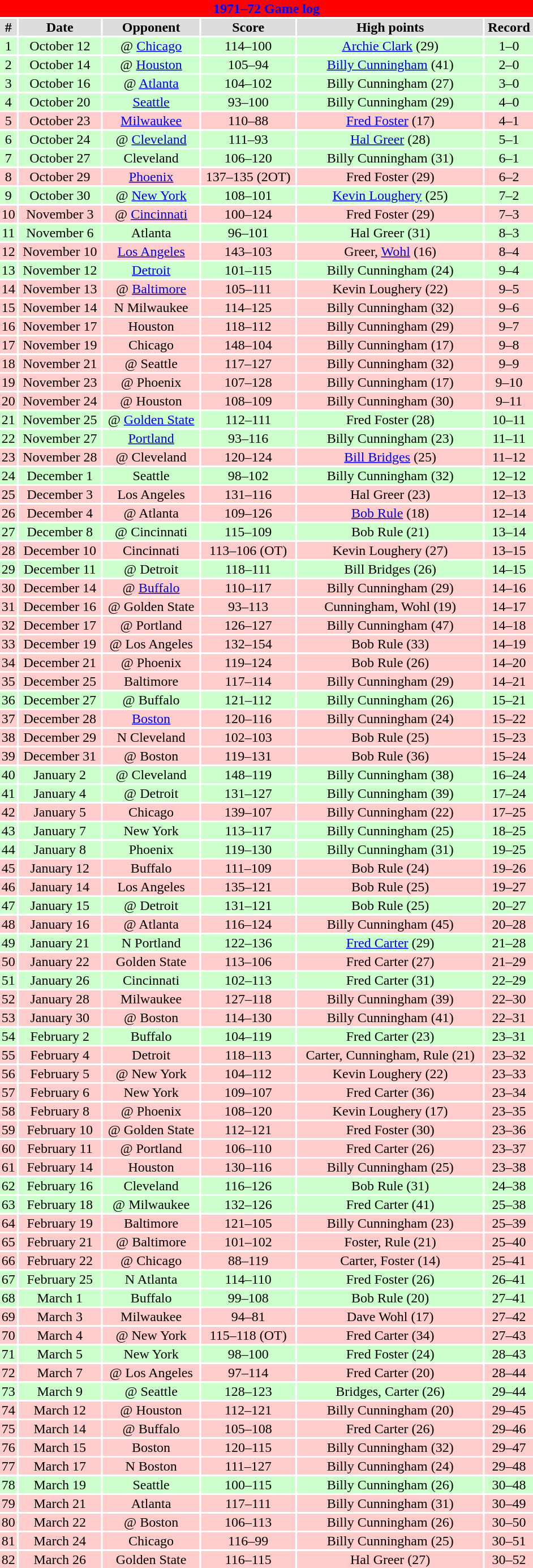<table class="toccolours collapsible" width=50% style="clear:both; margin:1.5em auto; text-align:center">
<tr>
<th colspan=11 style="background:#FF0000; color:#0000FF;">1971–72 Game log</th>
</tr>
<tr align="center" bgcolor="#dddddd">
<td><strong>#</strong></td>
<td><strong>Date</strong></td>
<td><strong>Opponent</strong></td>
<td><strong>Score</strong></td>
<td><strong>High points</strong></td>
<td><strong>Record</strong></td>
</tr>
<tr align="center" bgcolor="#ccffcc">
<td>1</td>
<td>October 12</td>
<td>@ <a href='#'>Chicago</a></td>
<td>114–100</td>
<td><a href='#'>Archie Clark</a> (29)</td>
<td>1–0</td>
</tr>
<tr align="center" bgcolor="#ccffcc">
<td>2</td>
<td>October 14</td>
<td>@ <a href='#'>Houston</a></td>
<td>105–94</td>
<td><a href='#'>Billy Cunningham</a> (41)</td>
<td>2–0</td>
</tr>
<tr align="center" bgcolor="#ccffcc">
<td>3</td>
<td>October 16</td>
<td>@ <a href='#'>Atlanta</a></td>
<td>104–102</td>
<td>Billy Cunningham (27)</td>
<td>3–0</td>
</tr>
<tr align="center" bgcolor="#ccffcc">
<td>4</td>
<td>October 20</td>
<td><a href='#'>Seattle</a></td>
<td>93–100</td>
<td>Billy Cunningham (29)</td>
<td>4–0</td>
</tr>
<tr align="center" bgcolor="#ffcccc">
<td>5</td>
<td>October 23</td>
<td><a href='#'>Milwaukee</a></td>
<td>110–88</td>
<td><a href='#'>Fred Foster</a> (17)</td>
<td>4–1</td>
</tr>
<tr align="center" bgcolor="#ccffcc">
<td>6</td>
<td>October 24</td>
<td>@ <a href='#'>Cleveland</a></td>
<td>111–93</td>
<td><a href='#'>Hal Greer</a> (28)</td>
<td>5–1</td>
</tr>
<tr align="center" bgcolor="#ccffcc">
<td>7</td>
<td>October 27</td>
<td>Cleveland</td>
<td>106–120</td>
<td>Billy Cunningham (31)</td>
<td>6–1</td>
</tr>
<tr align="center" bgcolor="#ffcccc">
<td>8</td>
<td>October 29</td>
<td><a href='#'>Phoenix</a></td>
<td>137–135 (2OT)</td>
<td>Fred Foster (29)</td>
<td>6–2</td>
</tr>
<tr align="center" bgcolor="#ccffcc">
<td>9</td>
<td>October 30</td>
<td>@ <a href='#'>New York</a></td>
<td>108–101</td>
<td><a href='#'>Kevin Loughery</a> (25)</td>
<td>7–2</td>
</tr>
<tr align="center" bgcolor="#ffcccc">
<td>10</td>
<td>November 3</td>
<td>@ <a href='#'>Cincinnati</a></td>
<td>100–124</td>
<td>Fred Foster (29)</td>
<td>7–3</td>
</tr>
<tr align="center" bgcolor="#ccffcc">
<td>11</td>
<td>November 6</td>
<td>Atlanta</td>
<td>96–101</td>
<td>Hal Greer (31)</td>
<td>8–3</td>
</tr>
<tr align="center" bgcolor="#ffcccc">
<td>12</td>
<td>November 10</td>
<td><a href='#'>Los Angeles</a></td>
<td>143–103</td>
<td>Greer, <a href='#'>Wohl</a> (16)</td>
<td>8–4</td>
</tr>
<tr align="center" bgcolor="#ccffcc">
<td>13</td>
<td>November 12</td>
<td><a href='#'>Detroit</a></td>
<td>101–115</td>
<td>Billy Cunningham (24)</td>
<td>9–4</td>
</tr>
<tr align="center" bgcolor="#ffcccc">
<td>14</td>
<td>November 13</td>
<td>@ <a href='#'>Baltimore</a></td>
<td>105–111</td>
<td>Kevin Loughery (22)</td>
<td>9–5</td>
</tr>
<tr align="center" bgcolor="#ffcccc">
<td>15</td>
<td>November 14</td>
<td>N Milwaukee</td>
<td>114–125</td>
<td>Billy Cunningham (32)</td>
<td>9–6</td>
</tr>
<tr align="center" bgcolor="#ffcccc">
<td>16</td>
<td>November 17</td>
<td>Houston</td>
<td>118–112</td>
<td>Billy Cunningham (29)</td>
<td>9–7</td>
</tr>
<tr align="center" bgcolor="#ffcccc">
<td>17</td>
<td>November 19</td>
<td>Chicago</td>
<td>148–104</td>
<td>Billy Cunningham (17)</td>
<td>9–8</td>
</tr>
<tr align="center" bgcolor="#ffcccc">
<td>18</td>
<td>November 21</td>
<td>@ Seattle</td>
<td>117–127</td>
<td>Billy Cunningham (32)</td>
<td>9–9</td>
</tr>
<tr align="center" bgcolor="#ffcccc">
<td>19</td>
<td>November 23</td>
<td>@ Phoenix</td>
<td>107–128</td>
<td>Billy Cunningham (17)</td>
<td>9–10</td>
</tr>
<tr align="center" bgcolor="#ffcccc">
<td>20</td>
<td>November 24</td>
<td>@ Houston</td>
<td>108–109</td>
<td>Billy Cunningham (30)</td>
<td>9–11</td>
</tr>
<tr align="center" bgcolor="#ccffcc">
<td>21</td>
<td>November 25</td>
<td>@ <a href='#'>Golden State</a></td>
<td>112–111</td>
<td>Fred Foster (28)</td>
<td>10–11</td>
</tr>
<tr align="center" bgcolor="#ccffcc">
<td>22</td>
<td>November 27</td>
<td><a href='#'>Portland</a></td>
<td>93–116</td>
<td>Billy Cunningham (23)</td>
<td>11–11</td>
</tr>
<tr align="center" bgcolor="#ffcccc">
<td>23</td>
<td>November 28</td>
<td>@ Cleveland</td>
<td>120–124</td>
<td><a href='#'>Bill Bridges</a> (25)</td>
<td>11–12</td>
</tr>
<tr align="center" bgcolor="#ccffcc">
<td>24</td>
<td>December 1</td>
<td>Seattle</td>
<td>98–102</td>
<td>Billy Cunningham (32)</td>
<td>12–12</td>
</tr>
<tr align="center" bgcolor="#ffcccc">
<td>25</td>
<td>December 3</td>
<td>Los Angeles</td>
<td>131–116</td>
<td>Hal Greer (23)</td>
<td>12–13</td>
</tr>
<tr align="center" bgcolor="#ffcccc">
<td>26</td>
<td>December 4</td>
<td>@ Atlanta</td>
<td>109–126</td>
<td><a href='#'>Bob Rule</a> (18)</td>
<td>12–14</td>
</tr>
<tr align="center" bgcolor="#ccffcc">
<td>27</td>
<td>December 8</td>
<td>@ Cincinnati</td>
<td>115–109</td>
<td>Bob Rule (21)</td>
<td>13–14</td>
</tr>
<tr align="center" bgcolor="#ffcccc">
<td>28</td>
<td>December 10</td>
<td>Cincinnati</td>
<td>113–106 (OT)</td>
<td>Kevin Loughery (27)</td>
<td>13–15</td>
</tr>
<tr align="center" bgcolor="#ccffcc">
<td>29</td>
<td>December 11</td>
<td>@ Detroit</td>
<td>118–111</td>
<td>Bill Bridges (26)</td>
<td>14–15</td>
</tr>
<tr align="center" bgcolor="#ffcccc">
<td>30</td>
<td>December 14</td>
<td>@ <a href='#'>Buffalo</a></td>
<td>110–117</td>
<td>Billy Cunningham (29)</td>
<td>14–16</td>
</tr>
<tr align="center" bgcolor="#ffcccc">
<td>31</td>
<td>December 16</td>
<td>@ Golden State</td>
<td>93–113</td>
<td>Cunningham, Wohl (19)</td>
<td>14–17</td>
</tr>
<tr align="center" bgcolor="#ffcccc">
<td>32</td>
<td>December 17</td>
<td>@ Portland</td>
<td>126–127</td>
<td>Billy Cunningham (47)</td>
<td>14–18</td>
</tr>
<tr align="center" bgcolor="#ffcccc">
<td>33</td>
<td>December 19</td>
<td>@ Los Angeles</td>
<td>132–154</td>
<td>Bob Rule (33)</td>
<td>14–19</td>
</tr>
<tr align="center" bgcolor="#ffcccc">
<td>34</td>
<td>December 21</td>
<td>@ Phoenix</td>
<td>119–124</td>
<td>Bob Rule (26)</td>
<td>14–20</td>
</tr>
<tr align="center" bgcolor="#ffcccc">
<td>35</td>
<td>December 25</td>
<td>Baltimore</td>
<td>117–114</td>
<td>Billy Cunningham (29)</td>
<td>14–21</td>
</tr>
<tr align="center" bgcolor="#ccffcc">
<td>36</td>
<td>December 27</td>
<td>@ Buffalo</td>
<td>121–112</td>
<td>Billy Cunningham (26)</td>
<td>15–21</td>
</tr>
<tr align="center" bgcolor="#ffcccc">
<td>37</td>
<td>December 28</td>
<td><a href='#'>Boston</a></td>
<td>120–116</td>
<td>Billy Cunningham (24)</td>
<td>15–22</td>
</tr>
<tr align="center" bgcolor="#ffcccc">
<td>38</td>
<td>December 29</td>
<td>N Cleveland</td>
<td>102–103</td>
<td>Bob Rule (25)</td>
<td>15–23</td>
</tr>
<tr align="center" bgcolor="#ffcccc">
<td>39</td>
<td>December 31</td>
<td>@ Boston</td>
<td>119–131</td>
<td>Bob Rule (36)</td>
<td>15–24</td>
</tr>
<tr align="center" bgcolor="#ccffcc">
<td>40</td>
<td>January 2</td>
<td>@ Cleveland</td>
<td>148–119</td>
<td>Billy Cunningham (38)</td>
<td>16–24</td>
</tr>
<tr align="center" bgcolor="#ccffcc">
<td>41</td>
<td>January 4</td>
<td>@ Detroit</td>
<td>131–127</td>
<td>Billy Cunningham (39)</td>
<td>17–24</td>
</tr>
<tr align="center" bgcolor="#ffcccc">
<td>42</td>
<td>January 5</td>
<td>Chicago</td>
<td>139–107</td>
<td>Billy Cunningham (22)</td>
<td>17–25</td>
</tr>
<tr align="center" bgcolor="#ccffcc">
<td>43</td>
<td>January 7</td>
<td>New York</td>
<td>113–117</td>
<td>Billy Cunningham (25)</td>
<td>18–25</td>
</tr>
<tr align="center" bgcolor="#ccffcc">
<td>44</td>
<td>January 8</td>
<td>Phoenix</td>
<td>119–130</td>
<td>Billy Cunningham (31)</td>
<td>19–25</td>
</tr>
<tr align="center" bgcolor="#ffcccc">
<td>45</td>
<td>January 12</td>
<td>Buffalo</td>
<td>111–109</td>
<td>Bob Rule (24)</td>
<td>19–26</td>
</tr>
<tr align="center" bgcolor="#ffcccc">
<td>46</td>
<td>January 14</td>
<td>Los Angeles</td>
<td>135–121</td>
<td>Bob Rule (25)</td>
<td>19–27</td>
</tr>
<tr align="center" bgcolor="#ccffcc">
<td>47</td>
<td>January 15</td>
<td>@ Detroit</td>
<td>131–121</td>
<td>Bob Rule (25)</td>
<td>20–27</td>
</tr>
<tr align="center" bgcolor="#ffcccc">
<td>48</td>
<td>January 16</td>
<td>@ Atlanta</td>
<td>116–124</td>
<td>Billy Cunningham (45)</td>
<td>20–28</td>
</tr>
<tr align="center" bgcolor="#ccffcc">
<td>49</td>
<td>January 21</td>
<td>N Portland</td>
<td>122–136</td>
<td><a href='#'>Fred Carter</a> (29)</td>
<td>21–28</td>
</tr>
<tr align="center" bgcolor="#ffcccc">
<td>50</td>
<td>January 22</td>
<td>Golden State</td>
<td>113–106</td>
<td>Fred Carter (27)</td>
<td>21–29</td>
</tr>
<tr align="center" bgcolor="#ccffcc">
<td>51</td>
<td>January 26</td>
<td>Cincinnati</td>
<td>102–113</td>
<td>Fred Carter (31)</td>
<td>22–29</td>
</tr>
<tr align="center" bgcolor="#ffcccc">
<td>52</td>
<td>January 28</td>
<td>Milwaukee</td>
<td>127–118</td>
<td>Billy Cunningham (39)</td>
<td>22–30</td>
</tr>
<tr align="center" bgcolor="#ffcccc">
<td>53</td>
<td>January 30</td>
<td>@ Boston</td>
<td>114–130</td>
<td>Billy Cunningham (41)</td>
<td>22–31</td>
</tr>
<tr align="center" bgcolor="#ccffcc">
<td>54</td>
<td>February 2</td>
<td>Buffalo</td>
<td>104–119</td>
<td>Fred Carter (23)</td>
<td>23–31</td>
</tr>
<tr align="center" bgcolor="#ffcccc">
<td>55</td>
<td>February 4</td>
<td>Detroit</td>
<td>118–113</td>
<td>Carter, Cunningham, Rule (21)</td>
<td>23–32</td>
</tr>
<tr align="center" bgcolor="#ffcccc">
<td>56</td>
<td>February 5</td>
<td>@ New York</td>
<td>104–112</td>
<td>Kevin Loughery (22)</td>
<td>23–33</td>
</tr>
<tr align="center" bgcolor="#ffcccc">
<td>57</td>
<td>February 6</td>
<td>New York</td>
<td>109–107</td>
<td>Fred Carter (36)</td>
<td>23–34</td>
</tr>
<tr align="center" bgcolor="#ffcccc">
<td>58</td>
<td>February 8</td>
<td>@ Phoenix</td>
<td>108–120</td>
<td>Kevin Loughery (17)</td>
<td>23–35</td>
</tr>
<tr align="center" bgcolor="#ffcccc">
<td>59</td>
<td>February 10</td>
<td>@ Golden State</td>
<td>112–121</td>
<td>Fred Foster (30)</td>
<td>23–36</td>
</tr>
<tr align="center" bgcolor="#ffcccc">
<td>60</td>
<td>February 11</td>
<td>@ Portland</td>
<td>106–110</td>
<td>Fred Carter (26)</td>
<td>23–37</td>
</tr>
<tr align="center" bgcolor="#ffcccc">
<td>61</td>
<td>February 14</td>
<td>Houston</td>
<td>130–116</td>
<td>Billy Cunningham (25)</td>
<td>23–38</td>
</tr>
<tr align="center" bgcolor="#ccffcc">
<td>62</td>
<td>February 16</td>
<td>Cleveland</td>
<td>116–126</td>
<td>Bob Rule (31)</td>
<td>24–38</td>
</tr>
<tr align="center" bgcolor="#ccffcc">
<td>63</td>
<td>February 18</td>
<td>@ Milwaukee</td>
<td>132–126</td>
<td>Fred Carter (41)</td>
<td>25–38</td>
</tr>
<tr align="center" bgcolor="#ffcccc">
<td>64</td>
<td>February 19</td>
<td>Baltimore</td>
<td>121–105</td>
<td>Billy Cunningham (23)</td>
<td>25–39</td>
</tr>
<tr align="center" bgcolor="#ffcccc">
<td>65</td>
<td>February 21</td>
<td>@ Baltimore</td>
<td>101–102</td>
<td>Foster, Rule (21)</td>
<td>25–40</td>
</tr>
<tr align="center" bgcolor="#ffcccc">
<td>66</td>
<td>February 22</td>
<td>@ Chicago</td>
<td>88–119</td>
<td>Carter, Foster (14)</td>
<td>25–41</td>
</tr>
<tr align="center" bgcolor="#ccffcc">
<td>67</td>
<td>February 25</td>
<td>N Atlanta</td>
<td>114–110</td>
<td>Fred Foster (26)</td>
<td>26–41</td>
</tr>
<tr align="center" bgcolor="#ccffcc">
<td>68</td>
<td>March 1</td>
<td>Buffalo</td>
<td>99–108</td>
<td>Bob Rule (20)</td>
<td>27–41</td>
</tr>
<tr align="center" bgcolor="#ffcccc">
<td>69</td>
<td>March 3</td>
<td>Milwaukee</td>
<td>94–81</td>
<td>Dave Wohl (17)</td>
<td>27–42</td>
</tr>
<tr align="center" bgcolor="#ffcccc">
<td>70</td>
<td>March 4</td>
<td>@ New York</td>
<td>115–118 (OT)</td>
<td>Fred Carter (34)</td>
<td>27–43</td>
</tr>
<tr align="center" bgcolor="#ccffcc">
<td>71</td>
<td>March 5</td>
<td>New York</td>
<td>98–100</td>
<td>Fred Foster (24)</td>
<td>28–43</td>
</tr>
<tr align="center" bgcolor="#ffcccc">
<td>72</td>
<td>March 7</td>
<td>@ Los Angeles</td>
<td>97–114</td>
<td>Fred Carter (20)</td>
<td>28–44</td>
</tr>
<tr align="center" bgcolor="#ccffcc">
<td>73</td>
<td>March 9</td>
<td>@ Seattle</td>
<td>128–123</td>
<td>Bridges, Carter (26)</td>
<td>29–44</td>
</tr>
<tr align="center" bgcolor="#ffcccc">
<td>74</td>
<td>March 12</td>
<td>@ Houston</td>
<td>112–121</td>
<td>Billy Cunningham (20)</td>
<td>29–45</td>
</tr>
<tr align="center" bgcolor="#ffcccc">
<td>75</td>
<td>March 14</td>
<td>@ Buffalo</td>
<td>105–108</td>
<td>Fred Carter (26)</td>
<td>29–46</td>
</tr>
<tr align="center" bgcolor="#ffcccc">
<td>76</td>
<td>March 15</td>
<td>Boston</td>
<td>120–115</td>
<td>Billy Cunningham (32)</td>
<td>29–47</td>
</tr>
<tr align="center" bgcolor="#ffcccc">
<td>77</td>
<td>March 17</td>
<td>N Boston</td>
<td>111–127</td>
<td>Billy Cunningham (24)</td>
<td>29–48</td>
</tr>
<tr align="center" bgcolor="#ccffcc">
<td>78</td>
<td>March 19</td>
<td>Seattle</td>
<td>100–115</td>
<td>Billy Cunningham (26)</td>
<td>30–48</td>
</tr>
<tr align="center" bgcolor="#ffcccc">
<td>79</td>
<td>March 21</td>
<td>Atlanta</td>
<td>117–111</td>
<td>Billy Cunningham (31)</td>
<td>30–49</td>
</tr>
<tr align="center" bgcolor="#ffcccc">
<td>80</td>
<td>March 22</td>
<td>@ Boston</td>
<td>106–113</td>
<td>Billy Cunningham (26)</td>
<td>30–50</td>
</tr>
<tr align="center" bgcolor="#ffcccc">
<td>81</td>
<td>March 24</td>
<td>Chicago</td>
<td>116–99</td>
<td>Billy Cunningham (25)</td>
<td>30–51</td>
</tr>
<tr align="center" bgcolor="#ffcccc">
<td>82</td>
<td>March 26</td>
<td>Golden State</td>
<td>116–115</td>
<td>Hal Greer (27)</td>
<td>30–52</td>
</tr>
</table>
